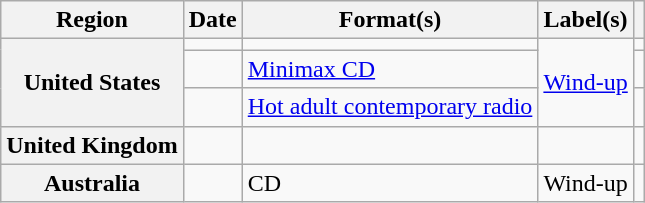<table class="wikitable plainrowheaders" style="text-align:left">
<tr>
<th scope="col">Region</th>
<th scope="col">Date</th>
<th scope="col">Format(s)</th>
<th scope="col">Label(s)</th>
<th scope="col"></th>
</tr>
<tr>
<th scope="row" rowspan="3">United States</th>
<td></td>
<td></td>
<td rowspan="3"><a href='#'>Wind-up</a></td>
<td></td>
</tr>
<tr>
<td></td>
<td><a href='#'>Minimax CD</a></td>
<td></td>
</tr>
<tr>
<td></td>
<td><a href='#'>Hot adult contemporary radio</a></td>
<td></td>
</tr>
<tr>
<th scope="row">United Kingdom</th>
<td></td>
<td></td>
<td></td>
<td></td>
</tr>
<tr>
<th scope="row">Australia</th>
<td></td>
<td>CD</td>
<td>Wind-up</td>
<td></td>
</tr>
</table>
